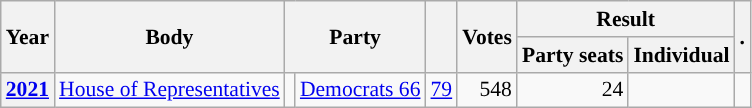<table class="wikitable plainrowheaders sortable" border=2 cellpadding=4 cellspacing=0 style="border: 1px #aaa solid; font-size: 90%; text-align:center;">
<tr>
<th scope="col" rowspan=2>Year</th>
<th scope="col" rowspan=2>Body</th>
<th scope="col" colspan=2 rowspan=2>Party</th>
<th scope="col" rowspan=2></th>
<th scope="col" rowspan=2>Votes</th>
<th scope="colgroup" colspan=2>Result</th>
<th scope="col" rowspan=2 class="unsortable">.</th>
</tr>
<tr>
<th scope="col">Party seats</th>
<th scope="col">Individual</th>
</tr>
<tr>
<th scope="row"><a href='#'>2021</a></th>
<td><a href='#'>House of Representatives</a></td>
<td style="background-color:"></td>
<td><a href='#'>Democrats 66</a></td>
<td style=text-align:right><a href='#'>79</a></td>
<td style=text-align:right>548</td>
<td style=text-align:right>24</td>
<td></td>
<td></td>
</tr>
</table>
